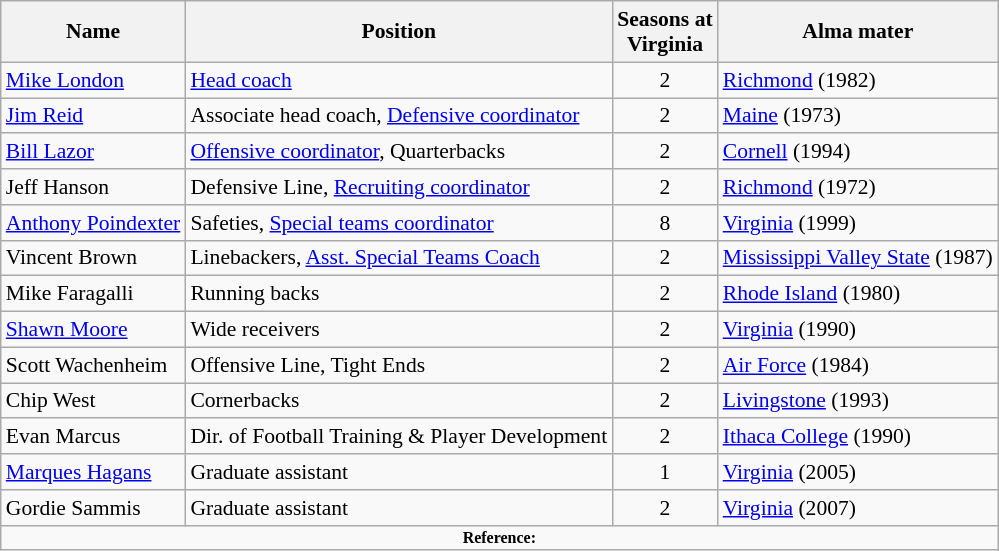<table class="wikitable" border="1" style="font-size:90%;">
<tr>
<th>Name</th>
<th>Position</th>
<th>Seasons at<br>Virginia</th>
<th>Alma mater</th>
</tr>
<tr>
<td><a href='#'>Mike London</a></td>
<td><a href='#'>Head coach</a></td>
<td align=center>2</td>
<td><a href='#'>Richmond</a> (1982)</td>
</tr>
<tr>
<td><a href='#'>Jim Reid</a></td>
<td>Associate head coach, <a href='#'>Defensive coordinator</a></td>
<td align=center>2</td>
<td><a href='#'>Maine</a> (1973)</td>
</tr>
<tr>
<td><a href='#'>Bill Lazor</a></td>
<td><a href='#'>Offensive coordinator</a>, Quarterbacks</td>
<td align=center>2</td>
<td><a href='#'>Cornell</a> (1994)</td>
</tr>
<tr>
<td>Jeff Hanson</td>
<td>Defensive Line, <a href='#'>Recruiting coordinator</a></td>
<td align=center>2</td>
<td><a href='#'>Richmond</a> (1972)</td>
</tr>
<tr>
<td><a href='#'>Anthony Poindexter</a></td>
<td>Safeties, <a href='#'>Special teams coordinator</a></td>
<td align=center>8</td>
<td><a href='#'>Virginia</a> (1999)</td>
</tr>
<tr>
<td>Vincent Brown</td>
<td>Linebackers, <a href='#'>Asst. Special Teams Coach</a></td>
<td align=center>2</td>
<td><a href='#'>Mississippi Valley State</a> (1987)</td>
</tr>
<tr>
<td>Mike Faragalli</td>
<td>Running backs</td>
<td align=center>2</td>
<td><a href='#'>Rhode Island</a> (1980)</td>
</tr>
<tr>
<td><a href='#'>Shawn Moore</a></td>
<td>Wide receivers</td>
<td align=center>2</td>
<td><a href='#'>Virginia</a> (1990)</td>
</tr>
<tr>
<td>Scott Wachenheim</td>
<td>Offensive Line, Tight Ends</td>
<td align=center>2</td>
<td><a href='#'>Air Force</a> (1984)</td>
</tr>
<tr>
<td>Chip West</td>
<td>Cornerbacks</td>
<td align=center>2</td>
<td><a href='#'>Livingstone</a> (1993)</td>
</tr>
<tr>
<td>Evan Marcus</td>
<td>Dir. of Football Training & Player Development</td>
<td align=center>2</td>
<td><a href='#'>Ithaca College</a> (1990)</td>
</tr>
<tr>
<td><a href='#'>Marques Hagans</a></td>
<td>Graduate assistant</td>
<td align=center>1</td>
<td><a href='#'>Virginia</a> (2005)</td>
</tr>
<tr>
<td>Gordie Sammis</td>
<td>Graduate assistant</td>
<td align=center>2</td>
<td><a href='#'>Virginia</a> (2007)</td>
</tr>
<tr>
<td colspan="4" style="font-size: 8pt" align="center"><strong>Reference:</strong></td>
</tr>
</table>
